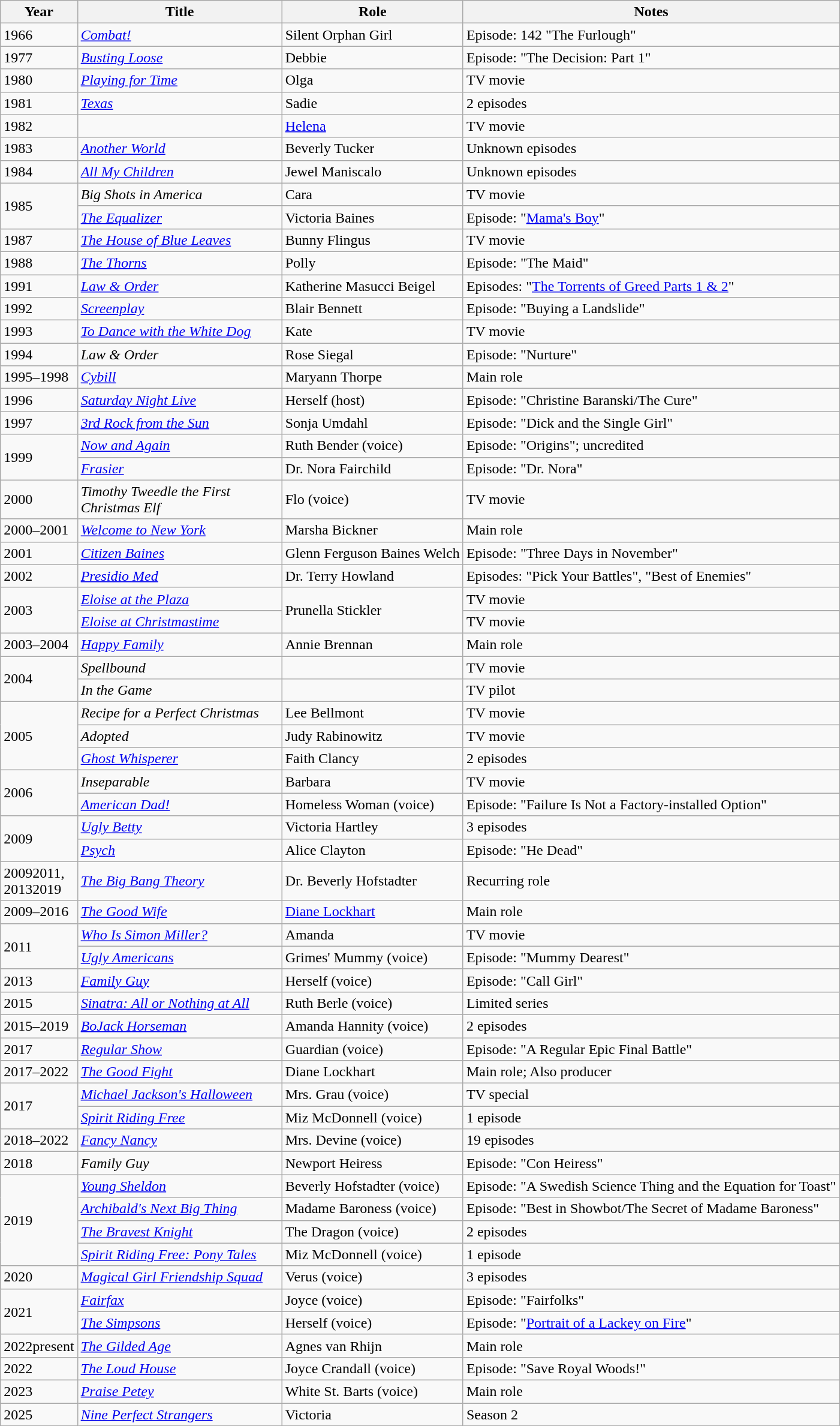<table class="wikitable sortable">
<tr>
<th>Year</th>
<th scope="col" style="width:220px;">Title</th>
<th>Role</th>
<th class="unsortable">Notes</th>
</tr>
<tr>
<td>1966</td>
<td><em><a href='#'>Combat!</a></em></td>
<td>Silent Orphan Girl</td>
<td>Episode: 142 "The Furlough" </td>
</tr>
<tr>
<td>1977</td>
<td><em><a href='#'>Busting Loose</a></em></td>
<td>Debbie</td>
<td>Episode: "The Decision: Part 1"</td>
</tr>
<tr>
<td>1980</td>
<td><em><a href='#'>Playing for Time</a></em></td>
<td>Olga</td>
<td>TV movie</td>
</tr>
<tr>
<td>1981</td>
<td><em><a href='#'>Texas</a></em></td>
<td>Sadie</td>
<td>2 episodes</td>
</tr>
<tr>
<td>1982</td>
<td><em></em></td>
<td><a href='#'>Helena</a></td>
<td>TV movie</td>
</tr>
<tr>
<td>1983</td>
<td><em><a href='#'>Another World</a></em></td>
<td>Beverly Tucker</td>
<td>Unknown episodes</td>
</tr>
<tr>
<td>1984</td>
<td><em><a href='#'>All My Children</a></em></td>
<td>Jewel Maniscalo</td>
<td>Unknown episodes</td>
</tr>
<tr>
<td rowspan="2">1985</td>
<td><em>Big Shots in America</em></td>
<td>Cara</td>
<td>TV movie</td>
</tr>
<tr>
<td><em><a href='#'>The Equalizer</a></em></td>
<td>Victoria Baines</td>
<td>Episode: "<a href='#'>Mama's Boy</a>"</td>
</tr>
<tr>
<td>1987</td>
<td><em><a href='#'>The House of Blue Leaves</a></em></td>
<td>Bunny Flingus</td>
<td>TV movie</td>
</tr>
<tr>
<td>1988</td>
<td><em><a href='#'>The Thorns</a></em></td>
<td>Polly</td>
<td>Episode: "The Maid"</td>
</tr>
<tr>
<td>1991</td>
<td><em><a href='#'>Law & Order</a></em></td>
<td>Katherine Masucci Beigel</td>
<td>Episodes: "<a href='#'>The Torrents of Greed Parts 1 & 2</a>"</td>
</tr>
<tr>
<td>1992</td>
<td><em><a href='#'>Screenplay</a></em></td>
<td>Blair Bennett</td>
<td>Episode: "Buying a Landslide"</td>
</tr>
<tr>
<td>1993</td>
<td><em><a href='#'>To Dance with the White Dog</a></em></td>
<td>Kate</td>
<td>TV movie</td>
</tr>
<tr>
<td>1994</td>
<td><em>Law & Order</em></td>
<td>Rose Siegal</td>
<td>Episode: "Nurture"</td>
</tr>
<tr>
<td>1995–1998</td>
<td><em><a href='#'>Cybill</a></em></td>
<td>Maryann Thorpe</td>
<td>Main role</td>
</tr>
<tr>
<td>1996</td>
<td><em><a href='#'>Saturday Night Live</a></em></td>
<td>Herself (host)</td>
<td>Episode: "Christine Baranski/The Cure"</td>
</tr>
<tr>
<td>1997</td>
<td><em><a href='#'>3rd Rock from the Sun</a></em></td>
<td>Sonja Umdahl</td>
<td>Episode: "Dick and the Single Girl"</td>
</tr>
<tr>
<td rowspan="2">1999</td>
<td><em><a href='#'>Now and Again</a></em></td>
<td>Ruth Bender (voice)</td>
<td>Episode: "Origins"; uncredited</td>
</tr>
<tr>
<td><em><a href='#'>Frasier</a></em></td>
<td>Dr. Nora Fairchild</td>
<td>Episode: "Dr. Nora"</td>
</tr>
<tr>
<td>2000</td>
<td><em>Timothy Tweedle the First Christmas Elf</em></td>
<td>Flo (voice)</td>
<td>TV movie</td>
</tr>
<tr>
<td>2000–2001</td>
<td><em><a href='#'>Welcome to New York</a></em></td>
<td>Marsha Bickner</td>
<td>Main role</td>
</tr>
<tr>
<td>2001</td>
<td><em><a href='#'>Citizen Baines</a></em></td>
<td>Glenn Ferguson Baines Welch</td>
<td>Episode: "Three Days in November"</td>
</tr>
<tr>
<td>2002</td>
<td><em><a href='#'>Presidio Med</a></em></td>
<td>Dr. Terry Howland</td>
<td>Episodes: "Pick Your Battles", "Best of Enemies"</td>
</tr>
<tr>
<td rowspan="2">2003</td>
<td><em><a href='#'>Eloise at the Plaza</a></em></td>
<td rowspan="2">Prunella Stickler</td>
<td>TV movie</td>
</tr>
<tr>
<td><em><a href='#'>Eloise at Christmastime</a></em></td>
<td>TV movie</td>
</tr>
<tr>
<td>2003–2004</td>
<td><em><a href='#'>Happy Family</a></em></td>
<td>Annie Brennan</td>
<td>Main role</td>
</tr>
<tr>
<td rowspan="2">2004</td>
<td><em>Spellbound</em></td>
<td></td>
<td>TV movie</td>
</tr>
<tr>
<td><em>In the Game</em></td>
<td></td>
<td>TV pilot</td>
</tr>
<tr>
<td rowspan="3">2005</td>
<td><em>Recipe for a Perfect Christmas</em></td>
<td>Lee Bellmont</td>
<td>TV movie</td>
</tr>
<tr>
<td><em>Adopted</em></td>
<td>Judy Rabinowitz</td>
<td>TV movie</td>
</tr>
<tr>
<td><em><a href='#'>Ghost Whisperer</a></em></td>
<td>Faith Clancy</td>
<td>2 episodes</td>
</tr>
<tr>
<td rowspan="2">2006</td>
<td><em>Inseparable</em></td>
<td>Barbara</td>
<td>TV movie</td>
</tr>
<tr>
<td><em><a href='#'>American Dad!</a></em></td>
<td>Homeless Woman (voice)</td>
<td>Episode: "Failure Is Not a Factory-installed Option"</td>
</tr>
<tr>
<td rowspan="2">2009</td>
<td><em><a href='#'>Ugly Betty</a></em></td>
<td>Victoria Hartley</td>
<td>3 episodes</td>
</tr>
<tr>
<td><em><a href='#'>Psych</a></em></td>
<td>Alice Clayton</td>
<td>Episode: "He Dead"</td>
</tr>
<tr>
<td>20092011,<br>20132019</td>
<td><em><a href='#'>The Big Bang Theory</a></em></td>
<td>Dr. Beverly Hofstadter</td>
<td>Recurring role</td>
</tr>
<tr>
<td>2009–2016</td>
<td><em><a href='#'>The Good Wife</a></em></td>
<td><a href='#'>Diane Lockhart</a></td>
<td>Main role</td>
</tr>
<tr>
<td rowspan="2">2011</td>
<td><em><a href='#'>Who Is Simon Miller?</a></em></td>
<td>Amanda</td>
<td>TV movie</td>
</tr>
<tr>
<td><em><a href='#'>Ugly Americans</a></em></td>
<td>Grimes' Mummy (voice)</td>
<td>Episode: "Mummy Dearest"</td>
</tr>
<tr>
<td>2013</td>
<td><em><a href='#'>Family Guy</a></em></td>
<td>Herself (voice)</td>
<td>Episode: "Call Girl"</td>
</tr>
<tr>
<td>2015</td>
<td><em><a href='#'>Sinatra: All or Nothing at All</a></em></td>
<td>Ruth Berle (voice)</td>
<td>Limited series</td>
</tr>
<tr>
<td>2015–2019</td>
<td><em><a href='#'>BoJack Horseman</a></em></td>
<td>Amanda Hannity (voice)</td>
<td>2 episodes</td>
</tr>
<tr>
<td>2017</td>
<td><em><a href='#'>Regular Show</a></em></td>
<td>Guardian (voice)</td>
<td>Episode: "A Regular Epic Final Battle"</td>
</tr>
<tr>
<td>2017–2022</td>
<td><em><a href='#'>The Good Fight</a></em></td>
<td>Diane Lockhart</td>
<td>Main role; Also producer</td>
</tr>
<tr>
<td rowspan="2">2017</td>
<td><em><a href='#'>Michael Jackson's Halloween</a></em></td>
<td>Mrs. Grau (voice)</td>
<td>TV special</td>
</tr>
<tr>
<td><em><a href='#'>Spirit Riding Free</a></em></td>
<td>Miz McDonnell (voice)</td>
<td>1 episode</td>
</tr>
<tr>
<td>2018–2022</td>
<td><em><a href='#'>Fancy Nancy</a></em></td>
<td>Mrs. Devine (voice)</td>
<td>19 episodes</td>
</tr>
<tr>
<td>2018</td>
<td><em>Family Guy</em></td>
<td>Newport Heiress</td>
<td>Episode: "Con Heiress"</td>
</tr>
<tr>
<td rowspan="4">2019</td>
<td><em><a href='#'>Young Sheldon</a></em></td>
<td>Beverly Hofstadter (voice)</td>
<td>Episode: "A Swedish Science Thing and the Equation for Toast"</td>
</tr>
<tr>
<td><em><a href='#'>Archibald's Next Big Thing</a></em></td>
<td>Madame Baroness (voice)</td>
<td>Episode: "Best in Showbot/The Secret of Madame Baroness"</td>
</tr>
<tr>
<td><em><a href='#'>The Bravest Knight</a></em></td>
<td>The Dragon (voice)</td>
<td>2 episodes</td>
</tr>
<tr>
<td><em><a href='#'>Spirit Riding Free: Pony Tales</a></em></td>
<td>Miz McDonnell (voice)</td>
<td>1 episode</td>
</tr>
<tr>
<td>2020</td>
<td><em><a href='#'>Magical Girl Friendship Squad</a></em></td>
<td>Verus (voice)</td>
<td>3 episodes</td>
</tr>
<tr>
<td rowspan="2">2021</td>
<td><em><a href='#'>Fairfax</a></em></td>
<td>Joyce (voice)</td>
<td>Episode: "Fairfolks"</td>
</tr>
<tr>
<td><em><a href='#'>The Simpsons</a></em></td>
<td>Herself (voice)</td>
<td>Episode: "<a href='#'>Portrait of a Lackey on Fire</a>"</td>
</tr>
<tr>
<td>2022present</td>
<td><em><a href='#'>The Gilded Age</a></em></td>
<td>Agnes van Rhijn</td>
<td>Main role</td>
</tr>
<tr>
<td>2022</td>
<td><em><a href='#'>The Loud House</a></em></td>
<td>Joyce Crandall (voice)</td>
<td>Episode: "Save Royal Woods!"</td>
</tr>
<tr>
<td>2023</td>
<td><em><a href='#'>Praise Petey</a></em></td>
<td>White St. Barts (voice)</td>
<td>Main role</td>
</tr>
<tr>
<td>2025</td>
<td><em><a href='#'>Nine Perfect Strangers</a></em></td>
<td>Victoria</td>
<td>Season 2</td>
</tr>
</table>
